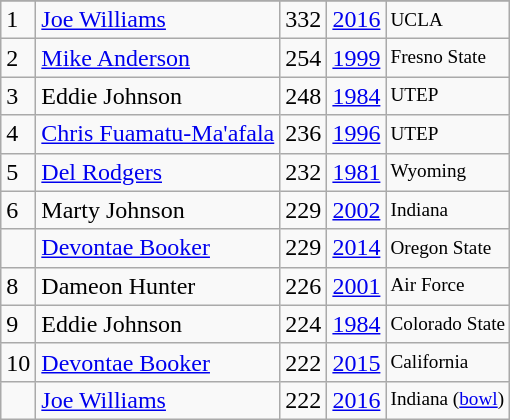<table class="wikitable">
<tr>
</tr>
<tr>
<td>1</td>
<td><a href='#'>Joe Williams</a></td>
<td>332</td>
<td><a href='#'>2016</a></td>
<td style="font-size:80%;">UCLA</td>
</tr>
<tr>
<td>2</td>
<td><a href='#'>Mike Anderson</a></td>
<td>254</td>
<td><a href='#'>1999</a></td>
<td style="font-size:80%;">Fresno State</td>
</tr>
<tr>
<td>3</td>
<td>Eddie Johnson</td>
<td>248</td>
<td><a href='#'>1984</a></td>
<td style="font-size:80%;">UTEP</td>
</tr>
<tr>
<td>4</td>
<td><a href='#'>Chris Fuamatu-Ma'afala</a></td>
<td>236</td>
<td><a href='#'>1996</a></td>
<td style="font-size:80%;">UTEP</td>
</tr>
<tr>
<td>5</td>
<td><a href='#'>Del Rodgers</a></td>
<td>232</td>
<td><a href='#'>1981</a></td>
<td style="font-size:80%;">Wyoming</td>
</tr>
<tr>
<td>6</td>
<td>Marty Johnson</td>
<td>229</td>
<td><a href='#'>2002</a></td>
<td style="font-size:80%;">Indiana</td>
</tr>
<tr>
<td></td>
<td><a href='#'>Devontae Booker</a></td>
<td>229</td>
<td><a href='#'>2014</a></td>
<td style="font-size:80%;">Oregon State</td>
</tr>
<tr>
<td>8</td>
<td>Dameon Hunter</td>
<td>226</td>
<td><a href='#'>2001</a></td>
<td style="font-size:80%;">Air Force</td>
</tr>
<tr>
<td>9</td>
<td>Eddie Johnson</td>
<td>224</td>
<td><a href='#'>1984</a></td>
<td style="font-size:80%;">Colorado State</td>
</tr>
<tr>
<td>10</td>
<td><a href='#'>Devontae Booker</a></td>
<td>222</td>
<td><a href='#'>2015</a></td>
<td style="font-size:80%;">California</td>
</tr>
<tr>
<td></td>
<td><a href='#'>Joe Williams</a></td>
<td>222</td>
<td><a href='#'>2016</a></td>
<td style="font-size:80%;">Indiana (<a href='#'>bowl</a>)</td>
</tr>
</table>
